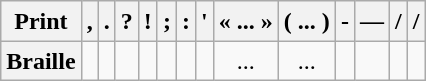<table class="wikitable" style="line-height: 1.2">
<tr align=center>
<th>Print</th>
<th>,</th>
<th>.</th>
<th>?</th>
<th>!</th>
<th>;</th>
<th>:</th>
<th>'</th>
<th>« ... »</th>
<th>( ... )</th>
<th>-</th>
<th>—</th>
<th>/</th>
<th>/</th>
</tr>
<tr align=center>
<th>Braille</th>
<td></td>
<td></td>
<td></td>
<td></td>
<td></td>
<td></td>
<td></td>
<td>...</td>
<td>...</td>
<td></td>
<td></td>
<td></td>
<td></td>
</tr>
</table>
